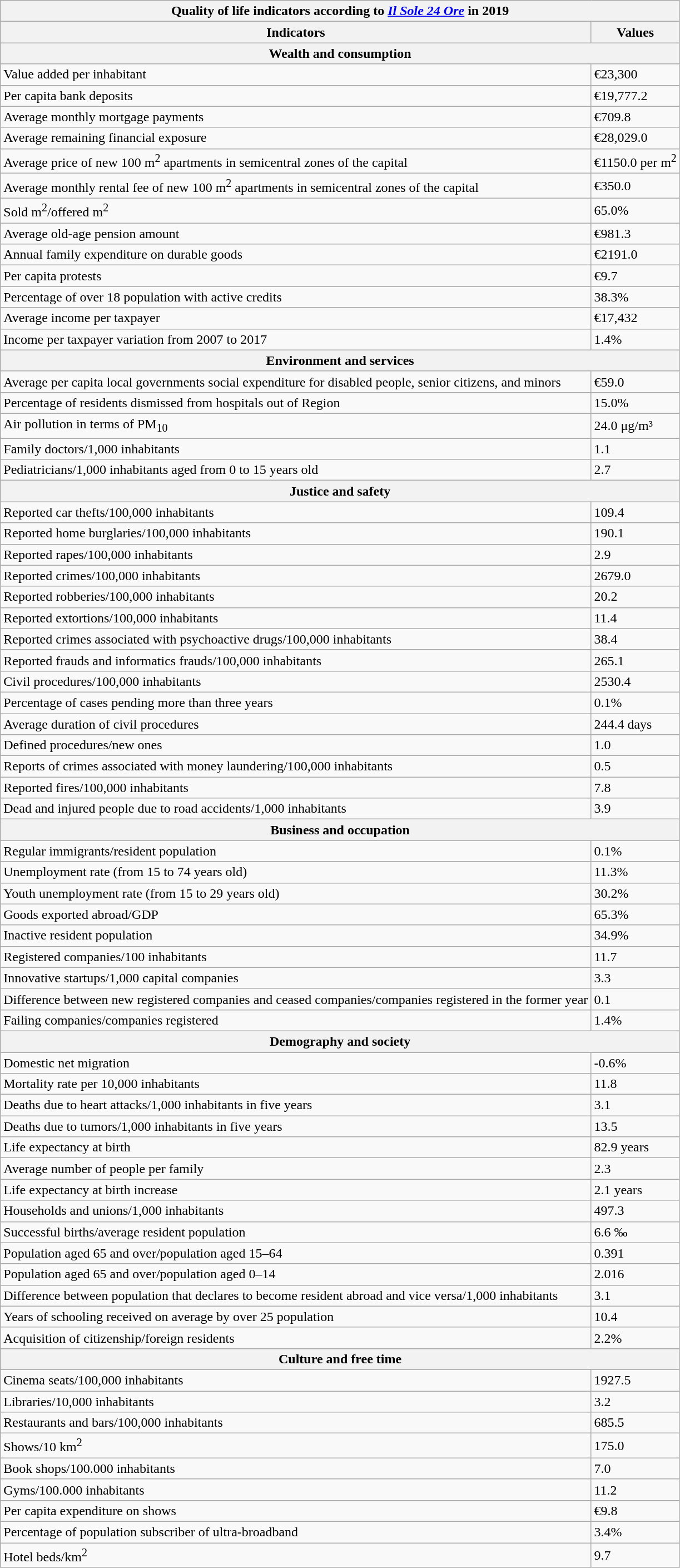<table class="wikitable mw-collapsible autocollapse">
<tr>
<th colspan="2">Quality of life indicators according to <em><a href='#'>Il Sole 24 Ore</a></em> in 2019</th>
</tr>
<tr>
<th>Indicators</th>
<th>Values</th>
</tr>
<tr>
<th colspan="2">Wealth and consumption</th>
</tr>
<tr>
<td>Value added per inhabitant</td>
<td>€23,300</td>
</tr>
<tr>
<td>Per capita bank deposits</td>
<td>€19,777.2</td>
</tr>
<tr>
<td>Average monthly mortgage payments</td>
<td>€709.8</td>
</tr>
<tr>
<td>Average remaining financial exposure</td>
<td>€28,029.0</td>
</tr>
<tr>
<td>Average price of new 100 m<sup>2</sup> apartments in semicentral zones of the capital</td>
<td>€1150.0 per m<sup>2</sup></td>
</tr>
<tr>
<td>Average monthly rental fee of new 100 m<sup>2</sup> apartments in semicentral zones of the capital</td>
<td>€350.0</td>
</tr>
<tr>
<td>Sold m<sup>2</sup>/offered m<sup>2</sup></td>
<td>65.0%</td>
</tr>
<tr>
<td>Average old-age pension amount</td>
<td>€981.3</td>
</tr>
<tr>
<td>Annual family expenditure on durable goods</td>
<td>€2191.0</td>
</tr>
<tr>
<td>Per capita protests</td>
<td>€9.7</td>
</tr>
<tr>
<td>Percentage of over 18 population with active credits</td>
<td>38.3%</td>
</tr>
<tr>
<td>Average income per taxpayer</td>
<td>€17,432</td>
</tr>
<tr>
<td>Income per taxpayer variation from 2007 to 2017</td>
<td>1.4%</td>
</tr>
<tr>
<th colspan="2">Environment and services</th>
</tr>
<tr>
<td>Average per capita local governments social expenditure for disabled people, senior citizens, and minors</td>
<td>€59.0</td>
</tr>
<tr>
<td>Percentage of residents dismissed from hospitals out of Region</td>
<td>15.0%</td>
</tr>
<tr>
<td>Air pollution in terms of PM<sub>10</sub></td>
<td>24.0 μg/m³</td>
</tr>
<tr>
<td>Family doctors/1,000 inhabitants</td>
<td>1.1</td>
</tr>
<tr>
<td>Pediatricians/1,000 inhabitants aged from 0 to 15 years old</td>
<td>2.7</td>
</tr>
<tr>
<th colspan="2">Justice and safety</th>
</tr>
<tr>
<td>Reported car thefts/100,000 inhabitants</td>
<td>109.4</td>
</tr>
<tr>
<td>Reported home burglaries/100,000 inhabitants</td>
<td>190.1</td>
</tr>
<tr>
<td>Reported rapes/100,000 inhabitants</td>
<td>2.9</td>
</tr>
<tr>
<td>Reported crimes/100,000 inhabitants</td>
<td>2679.0</td>
</tr>
<tr>
<td>Reported robberies/100,000 inhabitants</td>
<td>20.2</td>
</tr>
<tr>
<td>Reported extortions/100,000 inhabitants</td>
<td>11.4</td>
</tr>
<tr>
<td>Reported crimes associated with psychoactive drugs/100,000 inhabitants</td>
<td>38.4</td>
</tr>
<tr>
<td>Reported frauds and informatics frauds/100,000 inhabitants</td>
<td>265.1</td>
</tr>
<tr>
<td>Civil procedures/100,000 inhabitants</td>
<td>2530.4</td>
</tr>
<tr>
<td>Percentage of cases pending more than three years</td>
<td>0.1%</td>
</tr>
<tr>
<td>Average duration of civil procedures</td>
<td>244.4 days</td>
</tr>
<tr>
<td>Defined procedures/new ones</td>
<td>1.0</td>
</tr>
<tr>
<td>Reports of crimes associated with money laundering/100,000 inhabitants</td>
<td>0.5</td>
</tr>
<tr>
<td>Reported fires/100,000 inhabitants</td>
<td>7.8</td>
</tr>
<tr>
<td>Dead and injured people due to road accidents/1,000 inhabitants</td>
<td>3.9</td>
</tr>
<tr>
<th colspan="2">Business and occupation</th>
</tr>
<tr>
<td>Regular immigrants/resident population</td>
<td>0.1%</td>
</tr>
<tr>
<td>Unemployment rate (from 15 to 74 years old)</td>
<td>11.3%</td>
</tr>
<tr>
<td>Youth unemployment rate (from 15 to 29 years old)</td>
<td>30.2%</td>
</tr>
<tr>
<td>Goods exported abroad/GDP</td>
<td>65.3%</td>
</tr>
<tr>
<td>Inactive resident population</td>
<td>34.9%</td>
</tr>
<tr>
<td>Registered companies/100 inhabitants</td>
<td>11.7</td>
</tr>
<tr>
<td>Innovative startups/1,000 capital companies</td>
<td>3.3</td>
</tr>
<tr>
<td>Difference between new registered companies and ceased companies/companies registered in the former year</td>
<td>0.1</td>
</tr>
<tr>
<td>Failing companies/companies registered</td>
<td>1.4%</td>
</tr>
<tr>
<th colspan="2">Demography and society</th>
</tr>
<tr>
<td>Domestic net migration</td>
<td>-0.6%</td>
</tr>
<tr>
<td>Mortality rate per 10,000 inhabitants</td>
<td>11.8</td>
</tr>
<tr>
<td>Deaths due to heart attacks/1,000 inhabitants in five years</td>
<td>3.1</td>
</tr>
<tr>
<td>Deaths due to tumors/1,000 inhabitants in five years</td>
<td>13.5</td>
</tr>
<tr>
<td>Life expectancy at birth</td>
<td>82.9 years</td>
</tr>
<tr>
<td>Average number of people per family</td>
<td>2.3</td>
</tr>
<tr>
<td>Life expectancy at birth increase</td>
<td>2.1 years</td>
</tr>
<tr>
<td>Households and unions/1,000 inhabitants</td>
<td>497.3</td>
</tr>
<tr>
<td>Successful births/average resident population</td>
<td>6.6 ‰</td>
</tr>
<tr>
<td>Population aged 65 and over/population aged 15–64</td>
<td>0.391</td>
</tr>
<tr>
<td>Population aged 65 and over/population aged 0–14</td>
<td>2.016</td>
</tr>
<tr>
<td>Difference between population that declares to become resident abroad and vice versa/1,000 inhabitants</td>
<td>3.1</td>
</tr>
<tr>
<td>Years of schooling received on average by over 25 population</td>
<td>10.4</td>
</tr>
<tr>
<td>Acquisition of citizenship/foreign residents</td>
<td>2.2%</td>
</tr>
<tr>
<th colspan="2">Culture and free time</th>
</tr>
<tr>
<td>Cinema seats/100,000 inhabitants</td>
<td>1927.5</td>
</tr>
<tr>
<td>Libraries/10,000 inhabitants</td>
<td>3.2</td>
</tr>
<tr>
<td>Restaurants and bars/100,000 inhabitants</td>
<td>685.5</td>
</tr>
<tr>
<td>Shows/10 km<sup>2</sup></td>
<td>175.0</td>
</tr>
<tr>
<td>Book shops/100.000 inhabitants</td>
<td>7.0</td>
</tr>
<tr>
<td>Gyms/100.000 inhabitants</td>
<td>11.2</td>
</tr>
<tr>
<td>Per capita expenditure on shows</td>
<td>€9.8</td>
</tr>
<tr>
<td>Percentage of population subscriber of ultra-broadband</td>
<td>3.4%</td>
</tr>
<tr>
<td>Hotel beds/km<sup>2</sup></td>
<td>9.7</td>
</tr>
</table>
